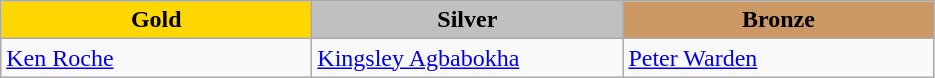<table class="wikitable">
<tr>
<th scope="col" style="background-color:gold; width:200px;">Gold</th>
<th scope="col" style="background-color:silver; width:200px;">Silver</th>
<th scope="col" style="background-color:#cc9966; width:200px;">Bronze</th>
</tr>
<tr>
<td><a href='#'>Ken Roche</a><br><em></em></td>
<td><a href='#'>Kingsley Agbabokha</a><br><em></em></td>
<td><a href='#'>Peter Warden</a><br><em></em></td>
</tr>
</table>
